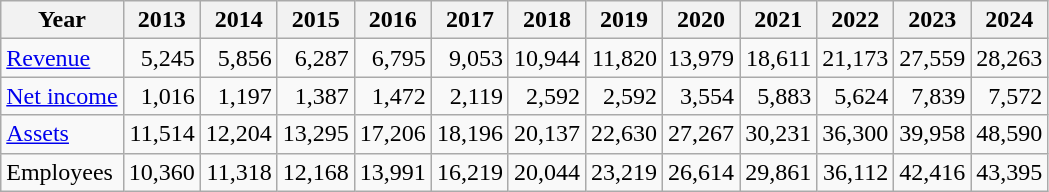<table class="wikitable" style="text-align:right">
<tr>
<th>Year</th>
<th>2013</th>
<th>2014</th>
<th>2015</th>
<th>2016</th>
<th>2017</th>
<th>2018</th>
<th>2019</th>
<th>2020</th>
<th>2021</th>
<th>2022</th>
<th>2023</th>
<th>2024</th>
</tr>
<tr>
<td style="text-align:left"><a href='#'>Revenue</a></td>
<td>5,245</td>
<td>5,856</td>
<td>6,287</td>
<td>6,795</td>
<td>9,053</td>
<td>10,944</td>
<td>11,820</td>
<td>13,979</td>
<td>18,611</td>
<td>21,173</td>
<td>27,559</td>
<td>28,263</td>
</tr>
<tr>
<td style="text-align:left"><a href='#'>Net income</a></td>
<td>1,016</td>
<td>1,197</td>
<td>1,387</td>
<td>1,472</td>
<td>2,119</td>
<td>2,592</td>
<td>2,592</td>
<td>3,554</td>
<td>5,883</td>
<td>5,624</td>
<td>7,839</td>
<td>7,572</td>
</tr>
<tr>
<td style="text-align:left"><a href='#'>Assets</a></td>
<td>11,514</td>
<td>12,204</td>
<td>13,295</td>
<td>17,206</td>
<td>18,196</td>
<td>20,137</td>
<td>22,630</td>
<td>27,267</td>
<td>30,231</td>
<td>36,300</td>
<td>39,958</td>
<td>48,590</td>
</tr>
<tr>
<td style="text-align:left">Employees</td>
<td>10,360</td>
<td>11,318</td>
<td>12,168</td>
<td>13,991</td>
<td>16,219</td>
<td>20,044</td>
<td>23,219</td>
<td>26,614</td>
<td>29,861</td>
<td>36,112</td>
<td>42,416</td>
<td>43,395</td>
</tr>
</table>
